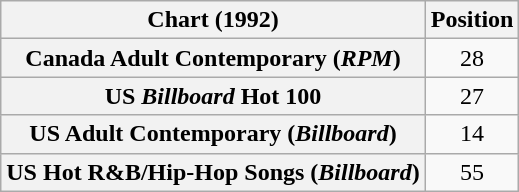<table class="wikitable sortable plainrowheaders" style="text-align:center">
<tr>
<th>Chart (1992)</th>
<th>Position</th>
</tr>
<tr>
<th scope="row">Canada Adult Contemporary (<em>RPM</em>)</th>
<td>28</td>
</tr>
<tr>
<th scope="row">US <em>Billboard</em> Hot 100</th>
<td>27</td>
</tr>
<tr>
<th scope="row">US Adult Contemporary (<em>Billboard</em>)</th>
<td>14</td>
</tr>
<tr>
<th scope="row">US Hot R&B/Hip-Hop Songs (<em>Billboard</em>)</th>
<td>55</td>
</tr>
</table>
